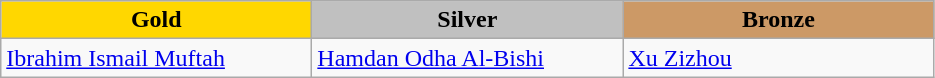<table class="wikitable" style="text-align:left">
<tr align="center">
<td width=200 bgcolor=gold><strong>Gold</strong></td>
<td width=200 bgcolor=silver><strong>Silver</strong></td>
<td width=200 bgcolor=CC9966><strong>Bronze</strong></td>
</tr>
<tr>
<td><a href='#'>Ibrahim Ismail Muftah</a><br><em></em></td>
<td><a href='#'>Hamdan Odha Al-Bishi</a><br><em></em></td>
<td><a href='#'>Xu Zizhou</a><br><em></em></td>
</tr>
</table>
